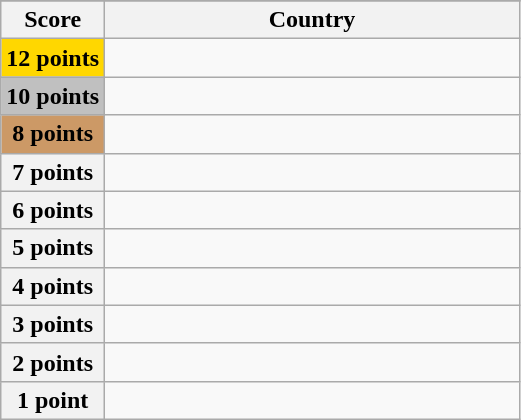<table class="wikitable">
<tr>
</tr>
<tr>
<th scope="col" width="20%">Score</th>
<th scope="col">Country</th>
</tr>
<tr>
<th scope="row" style="background:gold">12 points</th>
<td></td>
</tr>
<tr>
<th scope="row" style="background:silver">10 points</th>
<td></td>
</tr>
<tr>
<th scope="row" style="background:#CC9966">8 points</th>
<td></td>
</tr>
<tr>
<th scope="row">7 points</th>
<td></td>
</tr>
<tr>
<th scope="row">6 points</th>
<td></td>
</tr>
<tr>
<th scope="row">5 points</th>
<td></td>
</tr>
<tr>
<th scope="row">4 points</th>
<td></td>
</tr>
<tr>
<th scope="row">3 points</th>
<td></td>
</tr>
<tr>
<th scope="row">2 points</th>
<td></td>
</tr>
<tr>
<th scope="row">1 point</th>
<td></td>
</tr>
</table>
